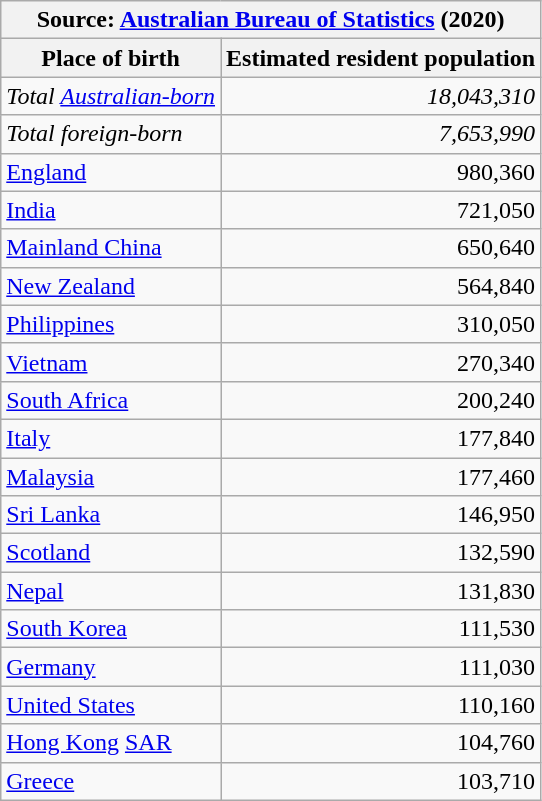<table class="wikitable plainrowheaders" style="text-align:right">
<tr>
<th scope="col" colspan="2">Source: <a href='#'>Australian Bureau of Statistics</a> (2020)</th>
</tr>
<tr>
<th scope="col">Place of birth</th>
<th scope="col">Estimated resident population</th>
</tr>
<tr>
<td scope="row" style="text-align:left;"><em>Total <a href='#'>Australian-born</a></em></td>
<td><em>18,043,310</em></td>
</tr>
<tr>
<td scope="row" style="text-align:left;"><em>Total foreign-born</em></td>
<td><em>7,653,990</em></td>
</tr>
<tr>
<td scope="row" style="text-align:left;"> <a href='#'>England</a></td>
<td>980,360</td>
</tr>
<tr>
<td scope="row" style="text-align:left;"> <a href='#'>India</a></td>
<td>721,050</td>
</tr>
<tr>
<td scope="row" style="text-align:left;"> <a href='#'>Mainland China</a></td>
<td>650,640</td>
</tr>
<tr>
<td scope="row" style="text-align:left;"> <a href='#'>New Zealand</a></td>
<td>564,840</td>
</tr>
<tr>
<td scope="row" style="text-align:left;"> <a href='#'>Philippines</a></td>
<td>310,050</td>
</tr>
<tr>
<td scope="row" style="text-align:left;"> <a href='#'>Vietnam</a></td>
<td>270,340</td>
</tr>
<tr>
<td scope="row" style="text-align:left;"> <a href='#'>South Africa</a></td>
<td>200,240</td>
</tr>
<tr>
<td scope="row" style="text-align:left;"> <a href='#'>Italy</a></td>
<td>177,840</td>
</tr>
<tr>
<td scope="row" style="text-align:left;"> <a href='#'>Malaysia</a></td>
<td>177,460</td>
</tr>
<tr>
<td scope="row" style="text-align:left;"> <a href='#'>Sri Lanka</a></td>
<td>146,950</td>
</tr>
<tr>
<td scope="row" style="text-align:left;"> <a href='#'>Scotland</a></td>
<td>132,590</td>
</tr>
<tr>
<td scope="row" style="text-align:left;"> <a href='#'>Nepal</a></td>
<td>131,830</td>
</tr>
<tr>
<td scope="row" style="text-align:left;"> <a href='#'>South Korea</a></td>
<td>111,530</td>
</tr>
<tr>
<td scope="row" style="text-align:left;"> <a href='#'>Germany</a></td>
<td>111,030</td>
</tr>
<tr>
<td scope="row" style="text-align:left;"> <a href='#'>United States</a></td>
<td>110,160</td>
</tr>
<tr>
<td scope="row" style="text-align:left;"> <a href='#'>Hong Kong</a> <a href='#'>SAR</a></td>
<td>104,760</td>
</tr>
<tr>
<td scope="row" style="text-align:left;"> <a href='#'>Greece</a></td>
<td>103,710</td>
</tr>
</table>
